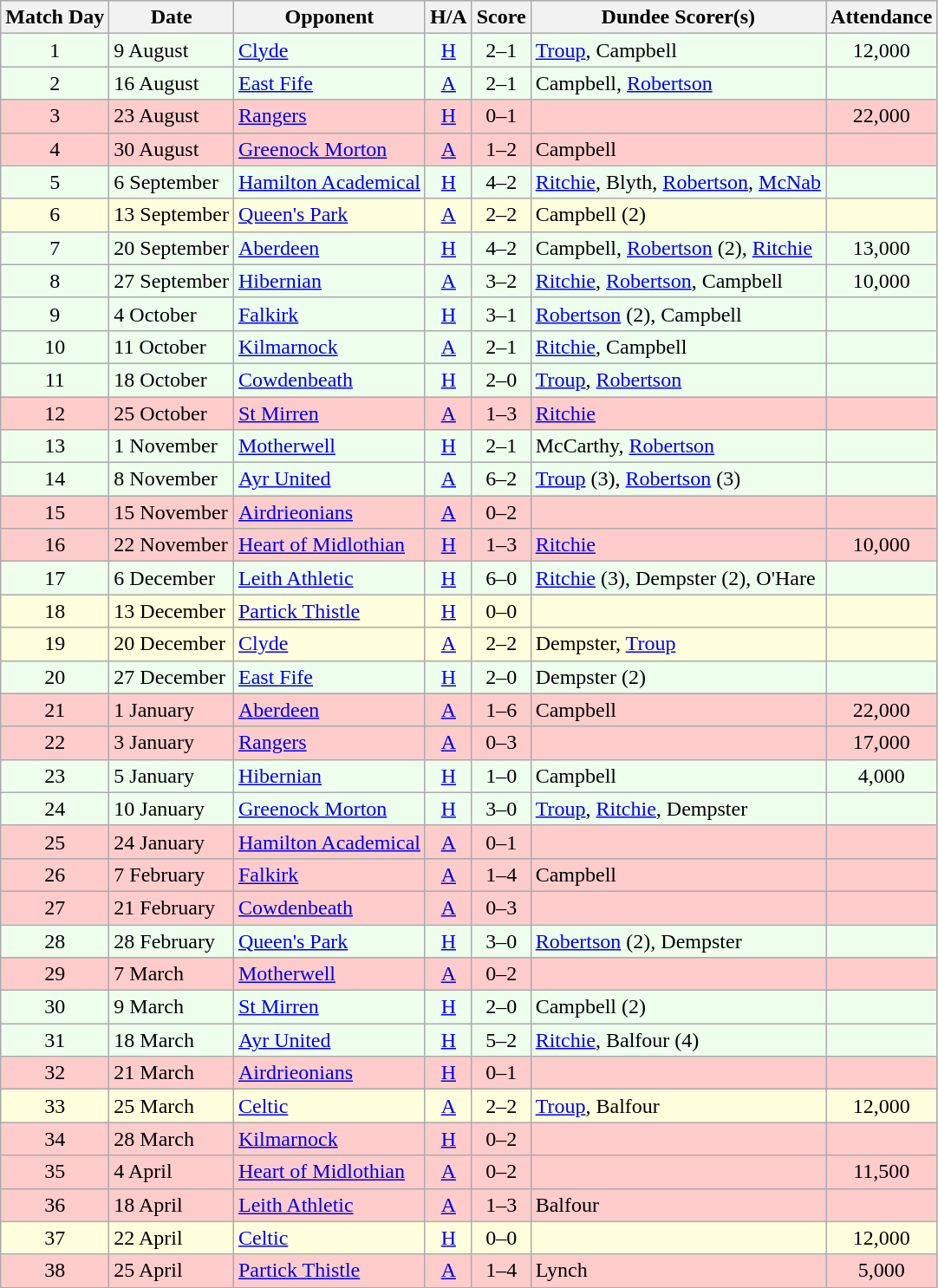<table class="wikitable" style="text-align:center">
<tr>
<th>Match Day</th>
<th>Date</th>
<th>Opponent</th>
<th>H/A</th>
<th>Score</th>
<th>Dundee Scorer(s)</th>
<th>Attendance</th>
</tr>
<tr bgcolor="#EEFFEE">
<td>1</td>
<td align="left">9 August</td>
<td align="left"><a href='#'>Clyde</a></td>
<td><a href='#'>H</a></td>
<td>2–1</td>
<td align="left"><a href='#'>Troup</a>, Campbell</td>
<td>12,000</td>
</tr>
<tr bgcolor="#EEFFEE">
<td>2</td>
<td align="left">16 August</td>
<td align="left"><a href='#'>East Fife</a></td>
<td><a href='#'>A</a></td>
<td>2–1</td>
<td align="left">Campbell, <a href='#'>Robertson</a></td>
<td></td>
</tr>
<tr bgcolor="#FFCCCC">
<td>3</td>
<td align="left">23 August</td>
<td align="left"><a href='#'>Rangers</a></td>
<td><a href='#'>H</a></td>
<td>0–1</td>
<td align="left"></td>
<td>22,000</td>
</tr>
<tr bgcolor="#FFCCCC">
<td>4</td>
<td align="left">30 August</td>
<td align="left"><a href='#'>Greenock Morton</a></td>
<td><a href='#'>A</a></td>
<td>1–2</td>
<td align="left">Campbell</td>
<td></td>
</tr>
<tr bgcolor="#EEFFEE">
<td>5</td>
<td align="left">6 September</td>
<td align="left"><a href='#'>Hamilton Academical</a></td>
<td><a href='#'>H</a></td>
<td>4–2</td>
<td align="left"><a href='#'>Ritchie</a>, Blyth, <a href='#'>Robertson</a>, <a href='#'>McNab</a></td>
<td></td>
</tr>
<tr bgcolor="#FFFFDD">
<td>6</td>
<td align="left">13 September</td>
<td align="left"><a href='#'>Queen's Park</a></td>
<td><a href='#'>A</a></td>
<td>2–2</td>
<td align="left">Campbell (2)</td>
<td></td>
</tr>
<tr bgcolor="#EEFFEE">
<td>7</td>
<td align="left">20 September</td>
<td align="left"><a href='#'>Aberdeen</a></td>
<td><a href='#'>H</a></td>
<td>4–2</td>
<td align="left">Campbell, <a href='#'>Robertson</a> (2), <a href='#'>Ritchie</a></td>
<td>13,000</td>
</tr>
<tr bgcolor="#EEFFEE">
<td>8</td>
<td align="left">27 September</td>
<td align="left"><a href='#'>Hibernian</a></td>
<td><a href='#'>A</a></td>
<td>3–2</td>
<td align="left"><a href='#'>Ritchie</a>, <a href='#'>Robertson</a>, Campbell</td>
<td>10,000</td>
</tr>
<tr bgcolor="#EEFFEE">
<td>9</td>
<td align="left">4 October</td>
<td align="left"><a href='#'>Falkirk</a></td>
<td><a href='#'>H</a></td>
<td>3–1</td>
<td align="left"><a href='#'>Robertson</a> (2), Campbell</td>
<td></td>
</tr>
<tr bgcolor="#EEFFEE">
<td>10</td>
<td align="left">11 October</td>
<td align="left"><a href='#'>Kilmarnock</a></td>
<td><a href='#'>A</a></td>
<td>2–1</td>
<td align="left"><a href='#'>Ritchie</a>, Campbell</td>
<td></td>
</tr>
<tr bgcolor="#EEFFEE">
<td>11</td>
<td align="left">18 October</td>
<td align="left"><a href='#'>Cowdenbeath</a></td>
<td><a href='#'>H</a></td>
<td>2–0</td>
<td align="left"><a href='#'>Troup</a>, <a href='#'>Robertson</a></td>
<td></td>
</tr>
<tr bgcolor="#FFCCCC">
<td>12</td>
<td align="left">25 October</td>
<td align="left"><a href='#'>St Mirren</a></td>
<td><a href='#'>A</a></td>
<td>1–3</td>
<td align="left"><a href='#'>Ritchie</a></td>
<td></td>
</tr>
<tr bgcolor="#EEFFEE">
<td>13</td>
<td align="left">1 November</td>
<td align="left"><a href='#'>Motherwell</a></td>
<td><a href='#'>H</a></td>
<td>2–1</td>
<td align="left">McCarthy, <a href='#'>Robertson</a></td>
<td></td>
</tr>
<tr bgcolor="#EEFFEE">
<td>14</td>
<td align="left">8 November</td>
<td align="left"><a href='#'>Ayr United</a></td>
<td><a href='#'>A</a></td>
<td>6–2</td>
<td align="left"><a href='#'>Troup</a> (3), <a href='#'>Robertson</a> (3)</td>
<td></td>
</tr>
<tr bgcolor="#FFCCCC">
<td>15</td>
<td align="left">15 November</td>
<td align="left"><a href='#'>Airdrieonians</a></td>
<td><a href='#'>A</a></td>
<td>0–2</td>
<td align="left"></td>
<td></td>
</tr>
<tr bgcolor="#FFCCCC">
<td>16</td>
<td align="left">22 November</td>
<td align="left"><a href='#'>Heart of Midlothian</a></td>
<td><a href='#'>H</a></td>
<td>1–3</td>
<td align="left"><a href='#'>Ritchie</a></td>
<td>10,000</td>
</tr>
<tr bgcolor="#EEFFEE">
<td>17</td>
<td align="left">6 December</td>
<td align="left"><a href='#'>Leith Athletic</a></td>
<td><a href='#'>H</a></td>
<td>6–0</td>
<td align="left"><a href='#'>Ritchie</a> (3), Dempster (2), O'Hare</td>
<td></td>
</tr>
<tr bgcolor="#FFFFDD">
<td>18</td>
<td align="left">13 December</td>
<td align="left"><a href='#'>Partick Thistle</a></td>
<td><a href='#'>H</a></td>
<td>0–0</td>
<td align="left"></td>
<td></td>
</tr>
<tr bgcolor="#FFFFDD">
<td>19</td>
<td align="left">20 December</td>
<td align="left"><a href='#'>Clyde</a></td>
<td><a href='#'>A</a></td>
<td>2–2</td>
<td align="left">Dempster, <a href='#'>Troup</a></td>
<td></td>
</tr>
<tr bgcolor="#EEFFEE">
<td>20</td>
<td align="left">27 December</td>
<td align="left"><a href='#'>East Fife</a></td>
<td><a href='#'>H</a></td>
<td>2–0</td>
<td align="left">Dempster (2)</td>
<td></td>
</tr>
<tr bgcolor="#FFCCCC">
<td>21</td>
<td align="left">1 January</td>
<td align="left"><a href='#'>Aberdeen</a></td>
<td><a href='#'>A</a></td>
<td>1–6</td>
<td align="left">Campbell</td>
<td>22,000</td>
</tr>
<tr bgcolor="#FFCCCC">
<td>22</td>
<td align="left">3 January</td>
<td align="left"><a href='#'>Rangers</a></td>
<td><a href='#'>A</a></td>
<td>0–3</td>
<td align="left"></td>
<td>17,000</td>
</tr>
<tr bgcolor="#EEFFEE">
<td>23</td>
<td align="left">5 January</td>
<td align="left"><a href='#'>Hibernian</a></td>
<td><a href='#'>H</a></td>
<td>1–0</td>
<td align="left">Campbell</td>
<td>4,000</td>
</tr>
<tr bgcolor="#EEFFEE">
<td>24</td>
<td align="left">10 January</td>
<td align="left"><a href='#'>Greenock Morton</a></td>
<td><a href='#'>H</a></td>
<td>3–0</td>
<td align="left"><a href='#'>Troup</a>, <a href='#'>Ritchie</a>, Dempster</td>
<td></td>
</tr>
<tr bgcolor="#FFCCCC">
<td>25</td>
<td align="left">24 January</td>
<td align="left"><a href='#'>Hamilton Academical</a></td>
<td><a href='#'>A</a></td>
<td>0–1</td>
<td align="left"></td>
<td></td>
</tr>
<tr bgcolor="#FFCCCC">
<td>26</td>
<td align="left">7 February</td>
<td align="left"><a href='#'>Falkirk</a></td>
<td><a href='#'>A</a></td>
<td>1–4</td>
<td align="left">Campbell</td>
<td></td>
</tr>
<tr bgcolor="#FFCCCC">
<td>27</td>
<td align="left">21 February</td>
<td align="left"><a href='#'>Cowdenbeath</a></td>
<td><a href='#'>A</a></td>
<td>0–3</td>
<td align="left"></td>
<td></td>
</tr>
<tr bgcolor="#EEFFEE">
<td>28</td>
<td align="left">28 February</td>
<td align="left"><a href='#'>Queen's Park</a></td>
<td><a href='#'>H</a></td>
<td>3–0</td>
<td align="left"><a href='#'>Robertson</a> (2), Dempster</td>
<td></td>
</tr>
<tr bgcolor="#FFCCCC">
<td>29</td>
<td align="left">7 March</td>
<td align="left"><a href='#'>Motherwell</a></td>
<td><a href='#'>A</a></td>
<td>0–2</td>
<td align="left"></td>
<td></td>
</tr>
<tr bgcolor="#EEFFEE">
<td>30</td>
<td align="left">9 March</td>
<td align="left"><a href='#'>St Mirren</a></td>
<td><a href='#'>H</a></td>
<td>2–0</td>
<td align="left">Campbell (2)</td>
<td></td>
</tr>
<tr bgcolor="#EEFFEE">
<td>31</td>
<td align="left">18 March</td>
<td align="left"><a href='#'>Ayr United</a></td>
<td><a href='#'>H</a></td>
<td>5–2</td>
<td align="left"><a href='#'>Ritchie</a>, Balfour (4)</td>
<td></td>
</tr>
<tr bgcolor="#FFCCCC">
<td>32</td>
<td align="left">21 March</td>
<td align="left"><a href='#'>Airdrieonians</a></td>
<td><a href='#'>H</a></td>
<td>0–1</td>
<td align="left"></td>
<td></td>
</tr>
<tr bgcolor="#FFFFDD">
<td>33</td>
<td align="left">25 March</td>
<td align="left"><a href='#'>Celtic</a></td>
<td><a href='#'>A</a></td>
<td>2–2</td>
<td align="left"><a href='#'>Troup</a>, Balfour</td>
<td>12,000</td>
</tr>
<tr bgcolor="#FFCCCC">
<td>34</td>
<td align="left">28 March</td>
<td align="left"><a href='#'>Kilmarnock</a></td>
<td><a href='#'>H</a></td>
<td>0–2</td>
<td align="left"></td>
<td></td>
</tr>
<tr bgcolor="#FFCCCC">
<td>35</td>
<td align="left">4 April</td>
<td align="left"><a href='#'>Heart of Midlothian</a></td>
<td><a href='#'>A</a></td>
<td>0–2</td>
<td align="left"></td>
<td>11,500</td>
</tr>
<tr bgcolor="#FFCCCC">
<td>36</td>
<td align="left">18 April</td>
<td align="left"><a href='#'>Leith Athletic</a></td>
<td><a href='#'>A</a></td>
<td>1–3</td>
<td align="left">Balfour</td>
<td></td>
</tr>
<tr bgcolor="#FFFFDD">
<td>37</td>
<td align="left">22 April</td>
<td align="left"><a href='#'>Celtic</a></td>
<td><a href='#'>H</a></td>
<td>0–0</td>
<td align="left"></td>
<td>12,000</td>
</tr>
<tr bgcolor="#FFCCCC">
<td>38</td>
<td align="left">25 April</td>
<td align="left"><a href='#'>Partick Thistle</a></td>
<td><a href='#'>A</a></td>
<td>1–4</td>
<td align="left">Lynch</td>
<td>5,000</td>
</tr>
</table>
